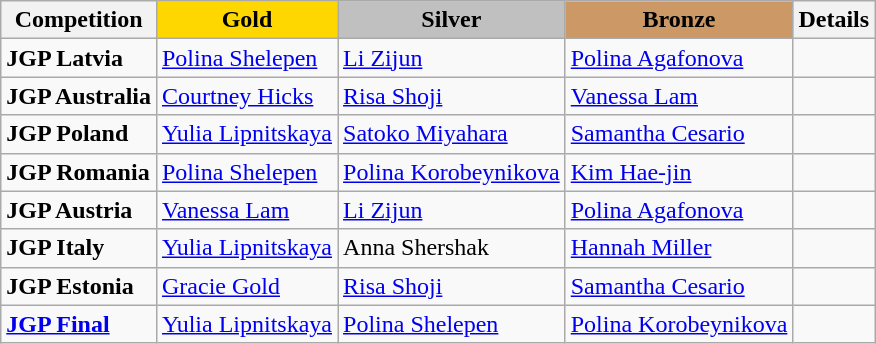<table class="wikitable">
<tr>
<th>Competition</th>
<td align=center bgcolor=gold><strong>Gold</strong></td>
<td align=center bgcolor=silver><strong>Silver</strong></td>
<td align=center bgcolor=cc9966><strong>Bronze</strong></td>
<th>Details</th>
</tr>
<tr>
<td><strong>JGP Latvia</strong></td>
<td> <a href='#'>Polina Shelepen</a></td>
<td> <a href='#'>Li Zijun</a></td>
<td> <a href='#'>Polina Agafonova</a></td>
<td></td>
</tr>
<tr>
<td><strong>JGP Australia</strong></td>
<td> <a href='#'>Courtney Hicks</a></td>
<td> <a href='#'>Risa Shoji</a></td>
<td> <a href='#'>Vanessa Lam</a></td>
<td></td>
</tr>
<tr>
<td><strong>JGP Poland</strong></td>
<td> <a href='#'>Yulia Lipnitskaya</a></td>
<td> <a href='#'>Satoko Miyahara</a></td>
<td> <a href='#'>Samantha Cesario</a></td>
<td></td>
</tr>
<tr>
<td><strong>JGP Romania</strong></td>
<td> <a href='#'>Polina Shelepen</a></td>
<td> <a href='#'>Polina Korobeynikova</a></td>
<td> <a href='#'>Kim Hae-jin</a></td>
<td></td>
</tr>
<tr>
<td><strong>JGP Austria</strong></td>
<td> <a href='#'>Vanessa Lam</a></td>
<td> <a href='#'>Li Zijun</a></td>
<td> <a href='#'>Polina Agafonova</a></td>
<td></td>
</tr>
<tr>
<td><strong>JGP Italy</strong></td>
<td> <a href='#'>Yulia Lipnitskaya</a></td>
<td> Anna Shershak</td>
<td> <a href='#'>Hannah Miller</a></td>
<td></td>
</tr>
<tr>
<td><strong>JGP Estonia</strong></td>
<td> <a href='#'>Gracie Gold</a></td>
<td> <a href='#'>Risa Shoji</a></td>
<td> <a href='#'>Samantha Cesario</a></td>
<td></td>
</tr>
<tr>
<td><strong><a href='#'>JGP Final</a></strong></td>
<td> <a href='#'>Yulia Lipnitskaya</a></td>
<td> <a href='#'>Polina Shelepen</a></td>
<td> <a href='#'>Polina Korobeynikova</a></td>
<td></td>
</tr>
</table>
